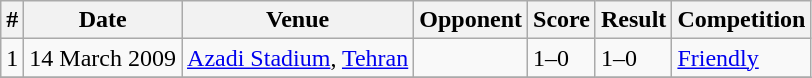<table class="wikitable">
<tr>
<th>#</th>
<th>Date</th>
<th>Venue</th>
<th>Opponent</th>
<th>Score</th>
<th>Result</th>
<th>Competition</th>
</tr>
<tr>
<td>1</td>
<td>14 March 2009</td>
<td><a href='#'>Azadi Stadium</a>, <a href='#'>Tehran</a></td>
<td></td>
<td>1–0</td>
<td>1–0</td>
<td><a href='#'>Friendly</a></td>
</tr>
<tr>
</tr>
</table>
